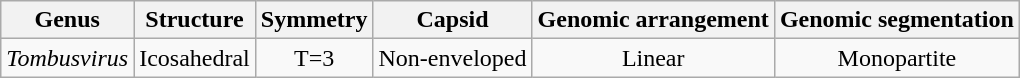<table class="wikitable sortable" style="text-align:center">
<tr>
<th>Genus</th>
<th>Structure</th>
<th>Symmetry</th>
<th>Capsid</th>
<th>Genomic arrangement</th>
<th>Genomic segmentation</th>
</tr>
<tr>
<td><em>Tombusvirus</em></td>
<td>Icosahedral</td>
<td>T=3</td>
<td>Non-enveloped</td>
<td>Linear</td>
<td>Monopartite</td>
</tr>
</table>
